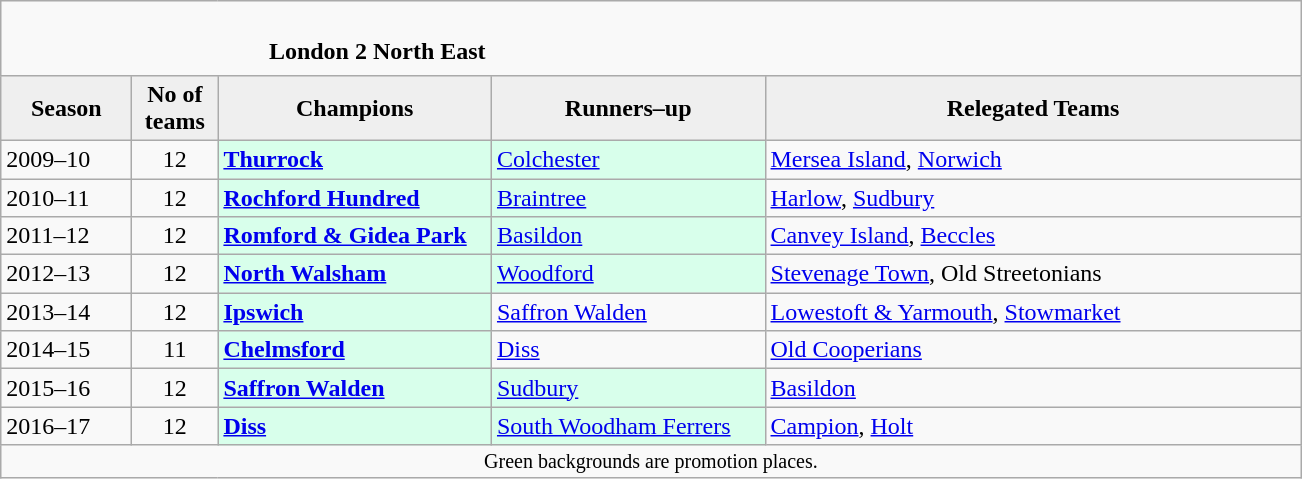<table class="wikitable" style="text-align: left;">
<tr>
<td colspan="11" cellpadding="0" cellspacing="0"><br><table border="0" style="width:100%;" cellpadding="0" cellspacing="0">
<tr>
<td style="width:20%; border:0;"></td>
<td style="border:0;"><strong>London 2 North East</strong></td>
<td style="width:20%; border:0;"></td>
</tr>
</table>
</td>
</tr>
<tr>
<th style="background:#efefef; width:80px;">Season</th>
<th style="background:#efefef; width:50px;">No of teams</th>
<th style="background:#efefef; width:175px;">Champions</th>
<th style="background:#efefef; width:175px;">Runners–up</th>
<th style="background:#efefef; width:350px;">Relegated Teams</th>
</tr>
<tr align=left>
<td>2009–10</td>
<td style="text-align: center;">12</td>
<td style="background:#d8ffeb;"><strong><a href='#'>Thurrock</a></strong></td>
<td style="background:#d8ffeb;"><a href='#'>Colchester</a></td>
<td><a href='#'>Mersea Island</a>, <a href='#'>Norwich</a></td>
</tr>
<tr>
<td>2010–11</td>
<td style="text-align: center;">12</td>
<td style="background:#d8ffeb;"><strong><a href='#'>Rochford Hundred</a></strong></td>
<td style="background:#d8ffeb;"><a href='#'>Braintree</a></td>
<td><a href='#'>Harlow</a>, <a href='#'>Sudbury</a></td>
</tr>
<tr>
<td>2011–12</td>
<td style="text-align: center;">12</td>
<td style="background:#d8ffeb;"><strong><a href='#'>Romford & Gidea Park</a></strong></td>
<td style="background:#d8ffeb;"><a href='#'>Basildon</a></td>
<td><a href='#'>Canvey Island</a>, <a href='#'>Beccles</a></td>
</tr>
<tr>
<td>2012–13</td>
<td style="text-align: center;">12</td>
<td style="background:#d8ffeb;"><strong><a href='#'>North Walsham</a></strong></td>
<td style="background:#d8ffeb;"><a href='#'>Woodford</a></td>
<td><a href='#'>Stevenage Town</a>, Old Streetonians</td>
</tr>
<tr>
<td>2013–14</td>
<td style="text-align: center;">12</td>
<td style="background:#d8ffeb;"><strong><a href='#'>Ipswich</a></strong></td>
<td><a href='#'>Saffron Walden</a></td>
<td><a href='#'>Lowestoft & Yarmouth</a>, <a href='#'>Stowmarket</a></td>
</tr>
<tr>
<td>2014–15</td>
<td style="text-align: center;">11</td>
<td style="background:#d8ffeb;"><strong><a href='#'>Chelmsford</a></strong></td>
<td><a href='#'>Diss</a></td>
<td><a href='#'>Old Cooperians</a></td>
</tr>
<tr>
<td>2015–16</td>
<td style="text-align: center;">12</td>
<td style="background:#d8ffeb;"><strong><a href='#'>Saffron Walden</a></strong></td>
<td style="background:#d8ffeb;"><a href='#'>Sudbury</a></td>
<td><a href='#'>Basildon</a></td>
</tr>
<tr>
<td>2016–17</td>
<td style="text-align: center;">12</td>
<td style="background:#d8ffeb;"><strong><a href='#'>Diss</a></strong></td>
<td style="background:#d8ffeb;"><a href='#'>South Woodham Ferrers</a></td>
<td><a href='#'>Campion</a>, <a href='#'>Holt</a></td>
</tr>
<tr>
<td colspan="15"  style="border:0; font-size:smaller; text-align:center;">Green backgrounds are promotion places.</td>
</tr>
</table>
